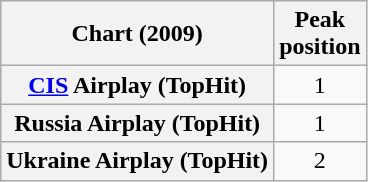<table class="wikitable plainrowheaders sortable" style="text-align:center">
<tr>
<th scope="col">Chart (2009)</th>
<th scope="col">Peak<br>position</th>
</tr>
<tr>
<th scope="row"><a href='#'>CIS</a> Airplay (TopHit)</th>
<td>1</td>
</tr>
<tr>
<th scope="row">Russia Airplay (TopHit)</th>
<td>1</td>
</tr>
<tr>
<th scope="row">Ukraine Airplay (TopHit)</th>
<td>2</td>
</tr>
</table>
